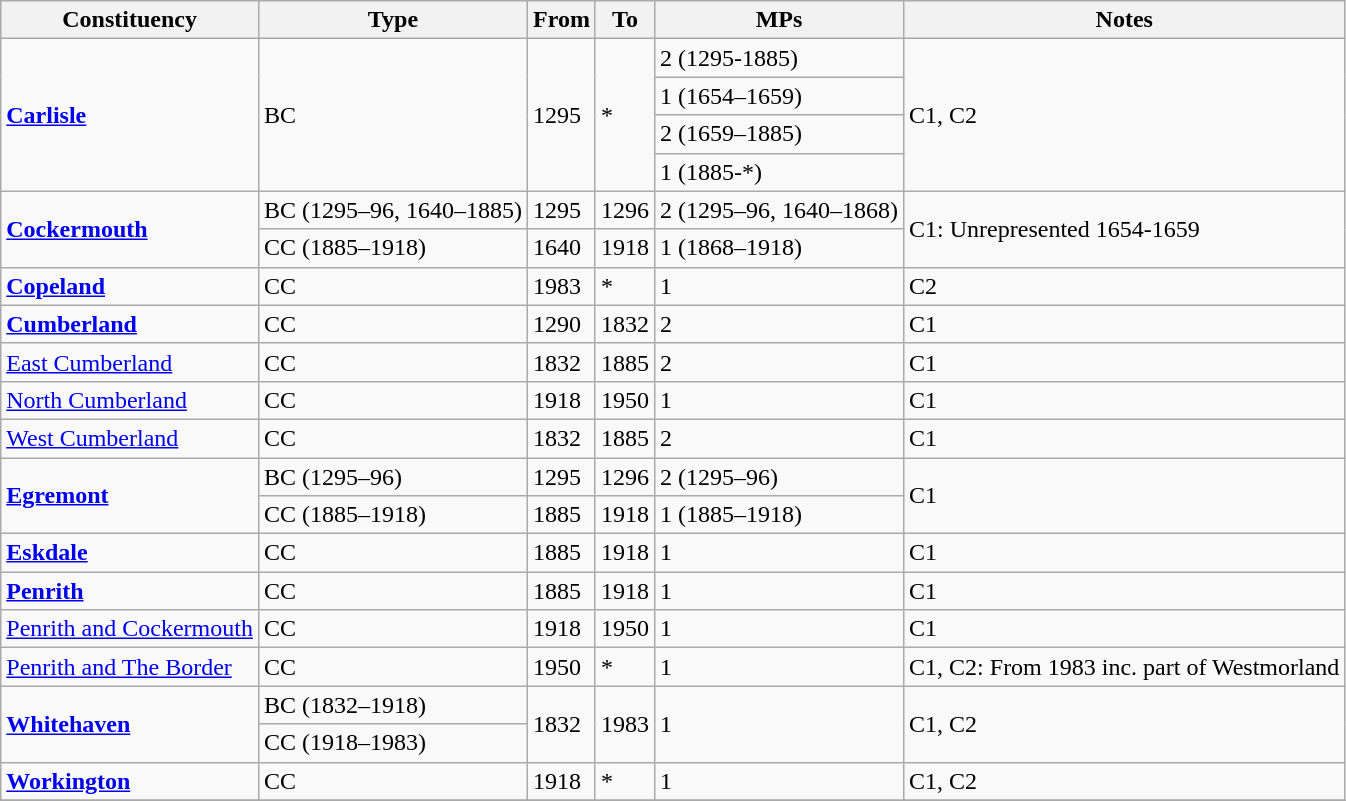<table class="wikitable">
<tr>
<th>Constituency</th>
<th>Type</th>
<th>From</th>
<th>To</th>
<th>MPs</th>
<th>Notes</th>
</tr>
<tr>
<td rowspan="4"><strong><a href='#'>Carlisle</a></strong></td>
<td rowspan="4">BC</td>
<td rowspan="4">1295</td>
<td rowspan="4">*</td>
<td>2 (1295-1885)</td>
<td rowspan="4">C1, C2</td>
</tr>
<tr>
<td>1 (1654–1659)</td>
</tr>
<tr>
<td>2 (1659–1885)</td>
</tr>
<tr>
<td>1 (1885-*)</td>
</tr>
<tr>
<td rowspan="2"><strong><a href='#'>Cockermouth</a></strong></td>
<td>BC (1295–96, 1640–1885)</td>
<td>1295</td>
<td>1296</td>
<td>2 (1295–96, 1640–1868)</td>
<td rowspan="2">C1: Unrepresented 1654-1659</td>
</tr>
<tr>
<td>CC (1885–1918)</td>
<td>1640</td>
<td>1918</td>
<td>1 (1868–1918)</td>
</tr>
<tr>
<td><strong><a href='#'>Copeland</a></strong></td>
<td>CC</td>
<td>1983</td>
<td>*</td>
<td>1</td>
<td>C2</td>
</tr>
<tr>
<td><strong><a href='#'>Cumberland</a></strong></td>
<td>CC</td>
<td>1290</td>
<td>1832</td>
<td>2</td>
<td>C1</td>
</tr>
<tr>
<td><a href='#'>East Cumberland</a></td>
<td>CC</td>
<td>1832</td>
<td>1885</td>
<td>2</td>
<td>C1</td>
</tr>
<tr>
<td><a href='#'>North Cumberland</a></td>
<td>CC</td>
<td>1918</td>
<td>1950</td>
<td>1</td>
<td>C1</td>
</tr>
<tr>
<td><a href='#'>West Cumberland</a></td>
<td>CC</td>
<td>1832</td>
<td>1885</td>
<td>2</td>
<td>C1</td>
</tr>
<tr>
<td rowspan="2"><strong><a href='#'>Egremont</a></strong></td>
<td>BC (1295–96)</td>
<td>1295</td>
<td>1296</td>
<td>2 (1295–96)</td>
<td rowspan="2">C1</td>
</tr>
<tr>
<td>CC (1885–1918)</td>
<td>1885</td>
<td>1918</td>
<td>1 (1885–1918)</td>
</tr>
<tr>
<td><strong><a href='#'>Eskdale</a></strong></td>
<td>CC</td>
<td>1885</td>
<td>1918</td>
<td>1</td>
<td>C1</td>
</tr>
<tr>
<td><strong><a href='#'>Penrith</a></strong></td>
<td>CC</td>
<td>1885</td>
<td>1918</td>
<td>1</td>
<td>C1</td>
</tr>
<tr>
<td><a href='#'>Penrith and Cockermouth</a></td>
<td>CC</td>
<td>1918</td>
<td>1950</td>
<td>1</td>
<td>C1</td>
</tr>
<tr>
<td><a href='#'>Penrith and The Border</a></td>
<td>CC</td>
<td>1950</td>
<td>*</td>
<td>1</td>
<td>C1, C2: From 1983 inc. part of Westmorland</td>
</tr>
<tr>
<td rowspan="2"><strong><a href='#'>Whitehaven</a></strong></td>
<td>BC (1832–1918)</td>
<td rowspan="2">1832</td>
<td rowspan="2">1983</td>
<td rowspan="2">1</td>
<td rowspan="2">C1, C2</td>
</tr>
<tr>
<td>CC (1918–1983)</td>
</tr>
<tr>
<td><strong><a href='#'>Workington</a></strong></td>
<td>CC</td>
<td>1918</td>
<td>*</td>
<td>1</td>
<td>C1, C2</td>
</tr>
<tr>
</tr>
</table>
